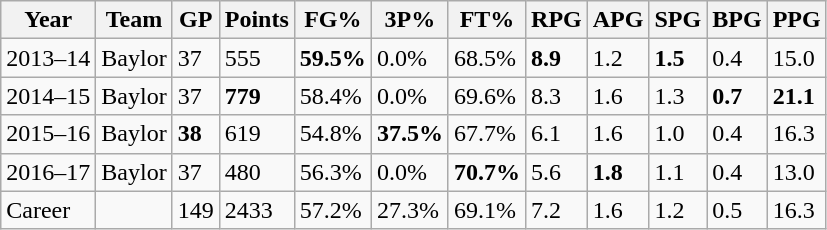<table class="wikitable">
<tr>
<th>Year</th>
<th>Team</th>
<th>GP</th>
<th>Points</th>
<th>FG%</th>
<th>3P%</th>
<th>FT%</th>
<th>RPG</th>
<th>APG</th>
<th>SPG</th>
<th>BPG</th>
<th>PPG</th>
</tr>
<tr>
<td>2013–14</td>
<td>Baylor</td>
<td>37</td>
<td>555</td>
<td><strong>59.5%</strong></td>
<td>0.0%</td>
<td>68.5%</td>
<td><strong>8.9</strong></td>
<td>1.2</td>
<td><strong>1.5</strong></td>
<td>0.4</td>
<td>15.0</td>
</tr>
<tr>
<td>2014–15</td>
<td>Baylor</td>
<td>37</td>
<td><strong>779</strong></td>
<td>58.4%</td>
<td>0.0%</td>
<td>69.6%</td>
<td>8.3</td>
<td>1.6</td>
<td>1.3</td>
<td><strong>0.7</strong></td>
<td><strong>21.1</strong></td>
</tr>
<tr>
<td>2015–16</td>
<td>Baylor</td>
<td><strong>38</strong></td>
<td>619</td>
<td>54.8%</td>
<td><strong>37.5%</strong></td>
<td>67.7%</td>
<td>6.1</td>
<td>1.6</td>
<td>1.0</td>
<td>0.4</td>
<td>16.3</td>
</tr>
<tr>
<td>2016–17</td>
<td>Baylor</td>
<td>37</td>
<td>480</td>
<td>56.3%</td>
<td>0.0%</td>
<td><strong>70.7%</strong></td>
<td>5.6</td>
<td><strong>1.8</strong></td>
<td>1.1</td>
<td>0.4</td>
<td>13.0</td>
</tr>
<tr>
<td>Career</td>
<td></td>
<td>149</td>
<td>2433</td>
<td>57.2%</td>
<td>27.3%</td>
<td>69.1%</td>
<td>7.2</td>
<td>1.6</td>
<td>1.2</td>
<td>0.5</td>
<td>16.3</td>
</tr>
</table>
